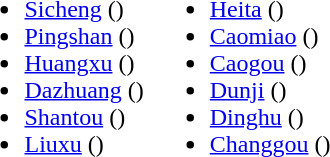<table>
<tr>
<td valign="top"><br><ul><li><a href='#'>Sicheng</a> ()</li><li><a href='#'>Pingshan</a> ()</li><li><a href='#'>Huangxu</a> ()</li><li><a href='#'>Dazhuang</a> ()</li><li><a href='#'>Shantou</a> ()</li><li><a href='#'>Liuxu</a> ()</li></ul></td>
<td valign="top"><br><ul><li><a href='#'>Heita</a> ()</li><li><a href='#'>Caomiao</a> ()</li><li><a href='#'>Caogou</a> ()</li><li><a href='#'>Dunji</a> ()</li><li><a href='#'>Dinghu</a> ()</li><li><a href='#'>Changgou</a> ()</li></ul></td>
</tr>
</table>
